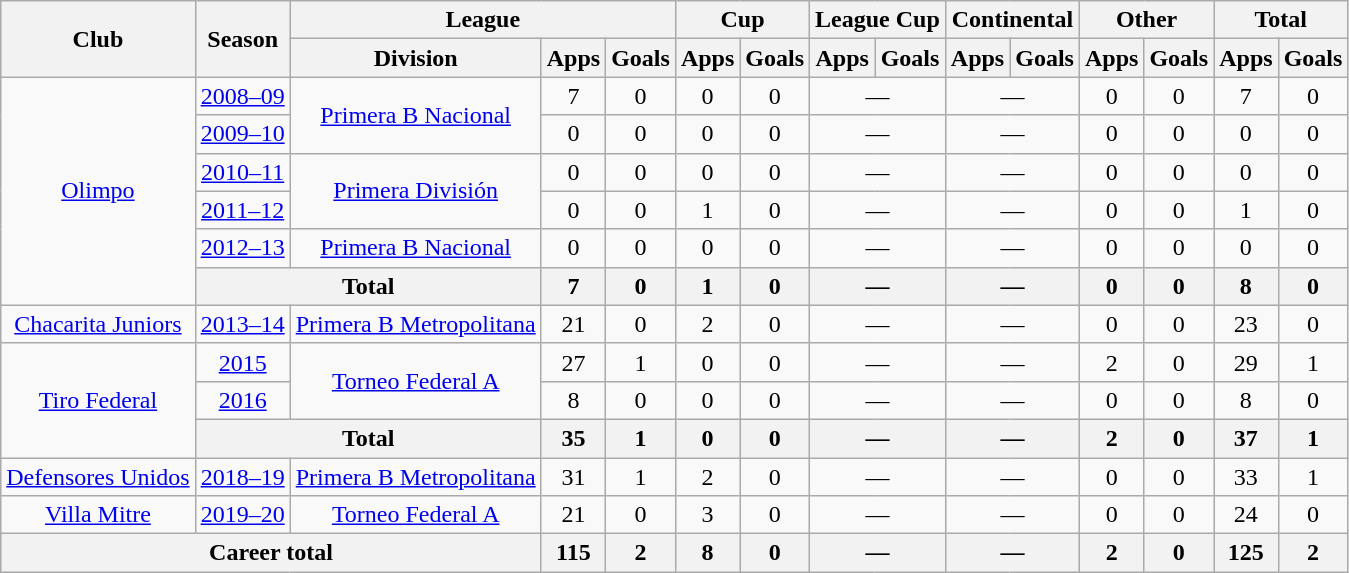<table class="wikitable" style="text-align:center">
<tr>
<th rowspan="2">Club</th>
<th rowspan="2">Season</th>
<th colspan="3">League</th>
<th colspan="2">Cup</th>
<th colspan="2">League Cup</th>
<th colspan="2">Continental</th>
<th colspan="2">Other</th>
<th colspan="2">Total</th>
</tr>
<tr>
<th>Division</th>
<th>Apps</th>
<th>Goals</th>
<th>Apps</th>
<th>Goals</th>
<th>Apps</th>
<th>Goals</th>
<th>Apps</th>
<th>Goals</th>
<th>Apps</th>
<th>Goals</th>
<th>Apps</th>
<th>Goals</th>
</tr>
<tr>
<td rowspan="6"><a href='#'>Olimpo</a></td>
<td><a href='#'>2008–09</a></td>
<td rowspan="2"><a href='#'>Primera B Nacional</a></td>
<td>7</td>
<td>0</td>
<td>0</td>
<td>0</td>
<td colspan="2">—</td>
<td colspan="2">—</td>
<td>0</td>
<td>0</td>
<td>7</td>
<td>0</td>
</tr>
<tr>
<td><a href='#'>2009–10</a></td>
<td>0</td>
<td>0</td>
<td>0</td>
<td>0</td>
<td colspan="2">—</td>
<td colspan="2">—</td>
<td>0</td>
<td>0</td>
<td>0</td>
<td>0</td>
</tr>
<tr>
<td><a href='#'>2010–11</a></td>
<td rowspan="2"><a href='#'>Primera División</a></td>
<td>0</td>
<td>0</td>
<td>0</td>
<td>0</td>
<td colspan="2">—</td>
<td colspan="2">—</td>
<td>0</td>
<td>0</td>
<td>0</td>
<td>0</td>
</tr>
<tr>
<td><a href='#'>2011–12</a></td>
<td>0</td>
<td>0</td>
<td>1</td>
<td>0</td>
<td colspan="2">—</td>
<td colspan="2">—</td>
<td>0</td>
<td>0</td>
<td>1</td>
<td>0</td>
</tr>
<tr>
<td><a href='#'>2012–13</a></td>
<td rowspan="1"><a href='#'>Primera B Nacional</a></td>
<td>0</td>
<td>0</td>
<td>0</td>
<td>0</td>
<td colspan="2">—</td>
<td colspan="2">—</td>
<td>0</td>
<td>0</td>
<td>0</td>
<td>0</td>
</tr>
<tr>
<th colspan="2">Total</th>
<th>7</th>
<th>0</th>
<th>1</th>
<th>0</th>
<th colspan="2">—</th>
<th colspan="2">—</th>
<th>0</th>
<th>0</th>
<th>8</th>
<th>0</th>
</tr>
<tr>
<td rowspan="1"><a href='#'>Chacarita Juniors</a></td>
<td><a href='#'>2013–14</a></td>
<td rowspan="1"><a href='#'>Primera B Metropolitana</a></td>
<td>21</td>
<td>0</td>
<td>2</td>
<td>0</td>
<td colspan="2">—</td>
<td colspan="2">—</td>
<td>0</td>
<td>0</td>
<td>23</td>
<td>0</td>
</tr>
<tr>
<td rowspan="3"><a href='#'>Tiro Federal</a></td>
<td><a href='#'>2015</a></td>
<td rowspan="2"><a href='#'>Torneo Federal A</a></td>
<td>27</td>
<td>1</td>
<td>0</td>
<td>0</td>
<td colspan="2">—</td>
<td colspan="2">—</td>
<td>2</td>
<td>0</td>
<td>29</td>
<td>1</td>
</tr>
<tr>
<td><a href='#'>2016</a></td>
<td>8</td>
<td>0</td>
<td>0</td>
<td>0</td>
<td colspan="2">—</td>
<td colspan="2">—</td>
<td>0</td>
<td>0</td>
<td>8</td>
<td>0</td>
</tr>
<tr>
<th colspan="2">Total</th>
<th>35</th>
<th>1</th>
<th>0</th>
<th>0</th>
<th colspan="2">—</th>
<th colspan="2">—</th>
<th>2</th>
<th>0</th>
<th>37</th>
<th>1</th>
</tr>
<tr>
<td rowspan="1"><a href='#'>Defensores Unidos</a></td>
<td><a href='#'>2018–19</a></td>
<td rowspan="1"><a href='#'>Primera B Metropolitana</a></td>
<td>31</td>
<td>1</td>
<td>2</td>
<td>0</td>
<td colspan="2">—</td>
<td colspan="2">—</td>
<td>0</td>
<td>0</td>
<td>33</td>
<td>1</td>
</tr>
<tr>
<td rowspan="1"><a href='#'>Villa Mitre</a></td>
<td><a href='#'>2019–20</a></td>
<td rowspan="1"><a href='#'>Torneo Federal A</a></td>
<td>21</td>
<td>0</td>
<td>3</td>
<td>0</td>
<td colspan="2">—</td>
<td colspan="2">—</td>
<td>0</td>
<td>0</td>
<td>24</td>
<td>0</td>
</tr>
<tr>
<th colspan="3">Career total</th>
<th>115</th>
<th>2</th>
<th>8</th>
<th>0</th>
<th colspan="2">—</th>
<th colspan="2">—</th>
<th>2</th>
<th>0</th>
<th>125</th>
<th>2</th>
</tr>
</table>
